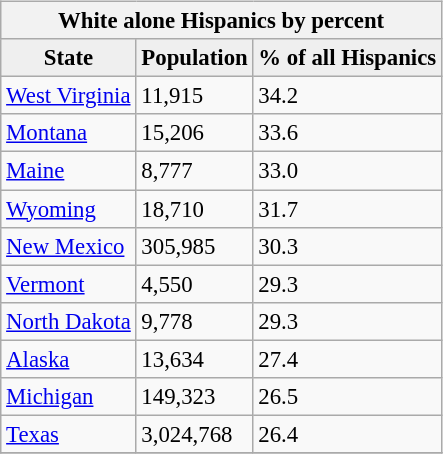<table class="sort wikitable sortable" style="float:right; font-size:95%;">
<tr>
<th colspan=4>White alone Hispanics by percent </th>
</tr>
<tr>
<th style="background:#efefef;">State</th>
<th style="background:#efefef;">Population</th>
<th style="background:#efefef;">% of all Hispanics</th>
</tr>
<tr>
<td><a href='#'>West Virginia</a></td>
<td>11,915</td>
<td>34.2</td>
</tr>
<tr>
<td><a href='#'>Montana</a></td>
<td>15,206</td>
<td>33.6</td>
</tr>
<tr>
<td><a href='#'>Maine</a></td>
<td>8,777</td>
<td>33.0</td>
</tr>
<tr>
<td><a href='#'>Wyoming</a></td>
<td>18,710</td>
<td>31.7</td>
</tr>
<tr>
<td><a href='#'>New Mexico</a></td>
<td>305,985</td>
<td>30.3</td>
</tr>
<tr>
<td><a href='#'>Vermont</a></td>
<td>4,550</td>
<td>29.3</td>
</tr>
<tr>
<td><a href='#'>North Dakota</a></td>
<td>9,778</td>
<td>29.3</td>
</tr>
<tr>
<td><a href='#'>Alaska</a></td>
<td>13,634</td>
<td>27.4</td>
</tr>
<tr>
<td><a href='#'>Michigan</a></td>
<td>149,323</td>
<td>26.5</td>
</tr>
<tr>
<td><a href='#'>Texas</a></td>
<td>3,024,768</td>
<td>26.4</td>
</tr>
<tr>
</tr>
</table>
